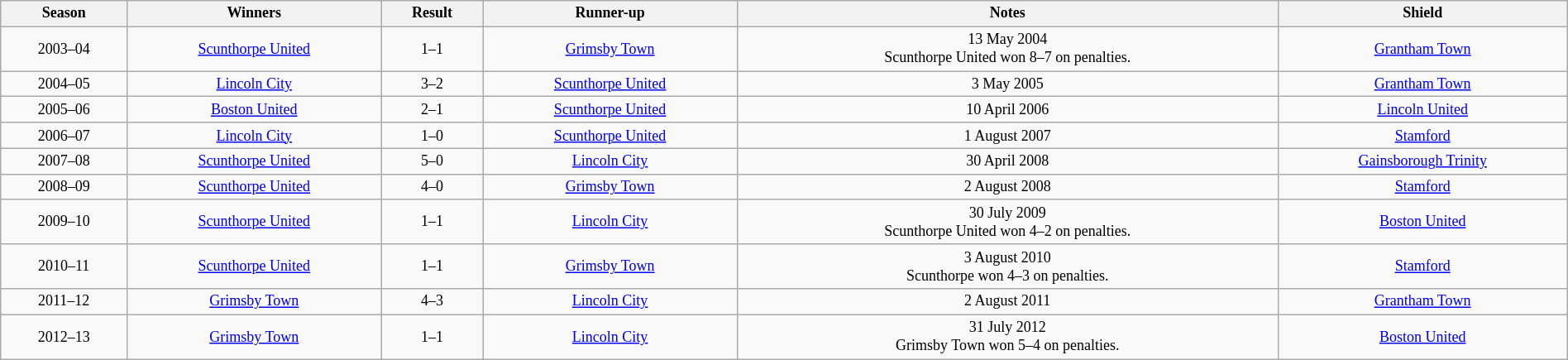<table class="wikitable" style="text-align: center; width: 100%; font-size: 12px">
<tr>
<th>Season</th>
<th>Winners</th>
<th>Result</th>
<th>Runner-up</th>
<th>Notes</th>
<th>Shield</th>
</tr>
<tr>
<td>2003–04</td>
<td><a href='#'>Scunthorpe United</a></td>
<td>1–1</td>
<td><a href='#'>Grimsby Town</a></td>
<td>13 May 2004<br>Scunthorpe United won 8–7 on penalties.</td>
<td><a href='#'>Grantham Town</a></td>
</tr>
<tr>
<td>2004–05</td>
<td><a href='#'>Lincoln City</a></td>
<td>3–2</td>
<td><a href='#'>Scunthorpe United</a></td>
<td>3 May 2005</td>
<td><a href='#'>Grantham Town</a></td>
</tr>
<tr>
<td>2005–06</td>
<td><a href='#'>Boston United</a></td>
<td>2–1</td>
<td><a href='#'>Scunthorpe United</a></td>
<td>10 April 2006</td>
<td><a href='#'>Lincoln United</a></td>
</tr>
<tr>
<td>2006–07</td>
<td><a href='#'>Lincoln City</a></td>
<td>1–0</td>
<td><a href='#'>Scunthorpe United</a></td>
<td>1 August 2007</td>
<td><a href='#'>Stamford</a></td>
</tr>
<tr>
<td>2007–08</td>
<td><a href='#'>Scunthorpe United</a></td>
<td>5–0</td>
<td><a href='#'>Lincoln City</a></td>
<td>30 April 2008</td>
<td><a href='#'>Gainsborough Trinity</a></td>
</tr>
<tr>
<td>2008–09</td>
<td><a href='#'>Scunthorpe United</a></td>
<td>4–0</td>
<td><a href='#'>Grimsby Town</a></td>
<td>2 August 2008</td>
<td><a href='#'>Stamford</a></td>
</tr>
<tr>
<td>2009–10</td>
<td><a href='#'>Scunthorpe United</a></td>
<td>1–1</td>
<td><a href='#'>Lincoln City</a></td>
<td>30 July 2009<br>Scunthorpe United won 4–2 on penalties.</td>
<td><a href='#'>Boston United</a></td>
</tr>
<tr>
<td>2010–11</td>
<td><a href='#'>Scunthorpe United</a></td>
<td>1–1</td>
<td><a href='#'>Grimsby Town</a></td>
<td>3 August 2010<br>Scunthorpe won 4–3 on penalties.</td>
<td><a href='#'>Stamford</a></td>
</tr>
<tr>
<td>2011–12</td>
<td><a href='#'>Grimsby Town</a></td>
<td>4–3</td>
<td><a href='#'>Lincoln City</a></td>
<td>2 August 2011</td>
<td><a href='#'>Grantham Town</a></td>
</tr>
<tr>
<td>2012–13</td>
<td><a href='#'>Grimsby Town</a></td>
<td>1–1</td>
<td><a href='#'>Lincoln City</a></td>
<td>31 July 2012<br>Grimsby Town won 5–4 on penalties.</td>
<td><a href='#'>Boston United</a></td>
</tr>
</table>
